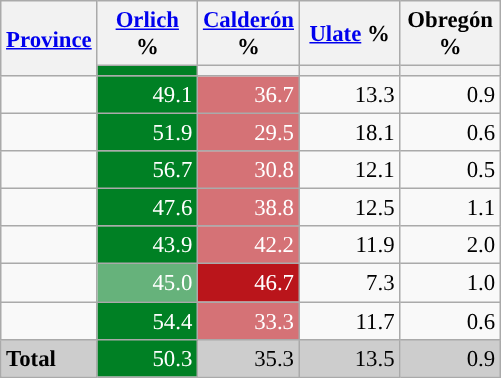<table class="wikitable sortable" style="text-align:right; font-size:95%">
<tr>
<th rowspan=2><a href='#'>Province</a></th>
<th width=60px><a href='#'>Orlich</a> %</th>
<th width=60px><a href='#'>Calderón</a> %</th>
<th width=60px><a href='#'>Ulate</a> %</th>
<th width=60px>Obregón %</th>
</tr>
<tr>
<th style="background:#008024"></th>
<th style="background:"></th>
<th style="background:"></th>
<th style="background:"></th>
</tr>
<tr>
<td align="left"></td>
<td style="background:#008024; color:white;">49.1</td>
<td style="background:#d57276; color:white;">36.7</td>
<td>13.3</td>
<td>0.9</td>
</tr>
<tr>
<td align="left"></td>
<td style="background:#008024; color:white;">51.9</td>
<td style="background:#d57276; color:white;">29.5</td>
<td>18.1</td>
<td>0.6</td>
</tr>
<tr>
<td align="left"></td>
<td style="background:#008024; color:white;">56.7</td>
<td style="background:#d57276; color:white;">30.8</td>
<td>12.1</td>
<td>0.5</td>
</tr>
<tr>
<td align="left"></td>
<td style="background:#008024; color:white;">47.6</td>
<td style="background:#d57276; color:white;">38.8</td>
<td>12.5</td>
<td>1.1</td>
</tr>
<tr>
<td align="left"></td>
<td style="background:#008024; color:white;">43.9</td>
<td style="background:#d57276; color:white;">42.2</td>
<td>11.9</td>
<td>2.0</td>
</tr>
<tr>
<td align="left"></td>
<td style="background:#66B27B; color:white;">45.0</td>
<td style="background:#ba151b; color:white;">46.7</td>
<td>7.3</td>
<td>1.0</td>
</tr>
<tr>
<td align="left"></td>
<td style="background:#008024; color:white;">54.4</td>
<td style="background:#d57276; color:white;">33.3</td>
<td>11.7</td>
<td>0.6</td>
</tr>
<tr style="background:#CDCDCD;">
<td align="left"><strong>Total</strong></td>
<td style="background:#008024; color:white;">50.3</td>
<td>35.3</td>
<td>13.5</td>
<td>0.9</td>
</tr>
</table>
